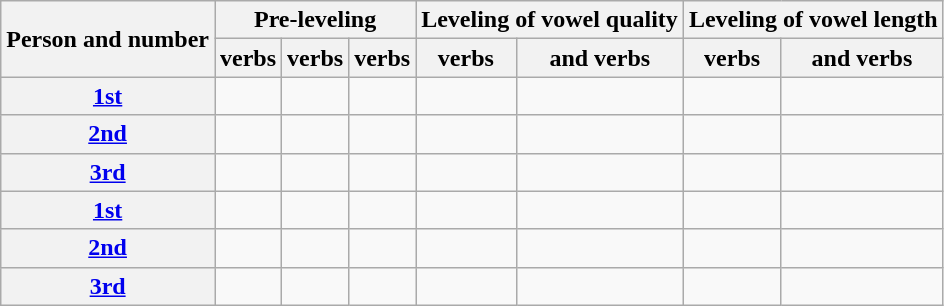<table class="wikitable">
<tr>
<th rowspan=2>Person and number</th>
<th colspan=3>Pre-leveling</th>
<th colspan=2>Leveling of vowel quality</th>
<th colspan=2>Leveling of vowel length</th>
</tr>
<tr>
<th> verbs</th>
<th> verbs</th>
<th> verbs</th>
<th> verbs</th>
<th> and  verbs</th>
<th> verbs</th>
<th> and  verbs</th>
</tr>
<tr>
<th><strong><a href='#'>1st </a></strong></th>
<td></td>
<td></td>
<td></td>
<td></td>
<td></td>
<td></td>
<td></td>
</tr>
<tr>
<th><strong><a href='#'>2nd </a></strong></th>
<td></td>
<td></td>
<td></td>
<td></td>
<td></td>
<td></td>
<td></td>
</tr>
<tr>
<th><strong><a href='#'>3rd </a></strong></th>
<td></td>
<td></td>
<td></td>
<td></td>
<td></td>
<td></td>
<td></td>
</tr>
<tr>
<th><strong><a href='#'>1st </a></strong></th>
<td></td>
<td></td>
<td></td>
<td></td>
<td></td>
<td></td>
<td></td>
</tr>
<tr>
<th><strong><a href='#'>2nd </a></strong></th>
<td></td>
<td></td>
<td></td>
<td></td>
<td></td>
<td></td>
<td></td>
</tr>
<tr>
<th><strong><a href='#'>3rd </a></strong></th>
<td></td>
<td></td>
<td></td>
<td></td>
<td></td>
<td></td>
<td></td>
</tr>
</table>
